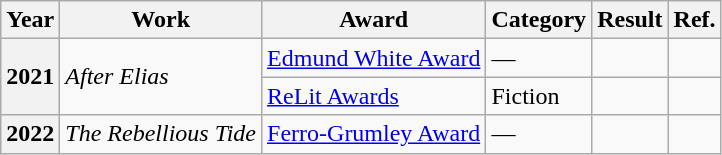<table class="wikitable">
<tr>
<th>Year</th>
<th>Work</th>
<th>Award</th>
<th>Category</th>
<th>Result</th>
<th>Ref.</th>
</tr>
<tr>
<th rowspan=2>2021</th>
<td rowspan="2"><em>After Elias</em></td>
<td><a href='#'>Edmund White Award</a></td>
<td>—</td>
<td></td>
<td></td>
</tr>
<tr>
<td><a href='#'>ReLit Awards</a></td>
<td>Fiction</td>
<td></td>
<td></td>
</tr>
<tr>
<th>2022</th>
<td><em>The Rebellious Tide</em></td>
<td><a href='#'>Ferro-Grumley Award</a></td>
<td>—</td>
<td></td>
<td></td>
</tr>
</table>
